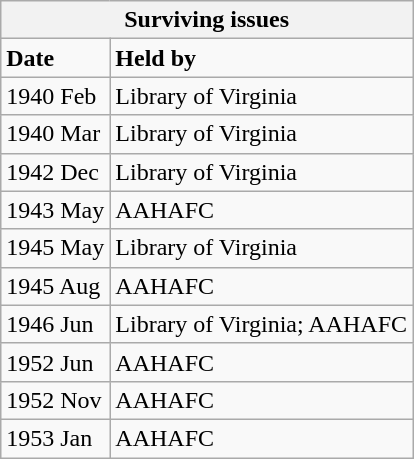<table class="wikitable collapsible collapsed">
<tr>
<th colspan="2">Surviving issues</th>
</tr>
<tr>
<td><strong>Date</strong></td>
<td><strong>Held by</strong></td>
</tr>
<tr>
<td>1940 Feb</td>
<td>Library of Virginia</td>
</tr>
<tr>
<td>1940 Mar</td>
<td>Library of Virginia</td>
</tr>
<tr>
<td>1942 Dec</td>
<td>Library of Virginia</td>
</tr>
<tr>
<td>1943 May</td>
<td>AAHAFC</td>
</tr>
<tr>
<td>1945 May</td>
<td>Library of Virginia</td>
</tr>
<tr>
<td>1945 Aug</td>
<td>AAHAFC</td>
</tr>
<tr>
<td>1946 Jun</td>
<td>Library of Virginia; AAHAFC</td>
</tr>
<tr>
<td>1952 Jun</td>
<td>AAHAFC</td>
</tr>
<tr>
<td>1952 Nov</td>
<td>AAHAFC</td>
</tr>
<tr>
<td>1953 Jan</td>
<td>AAHAFC</td>
</tr>
</table>
